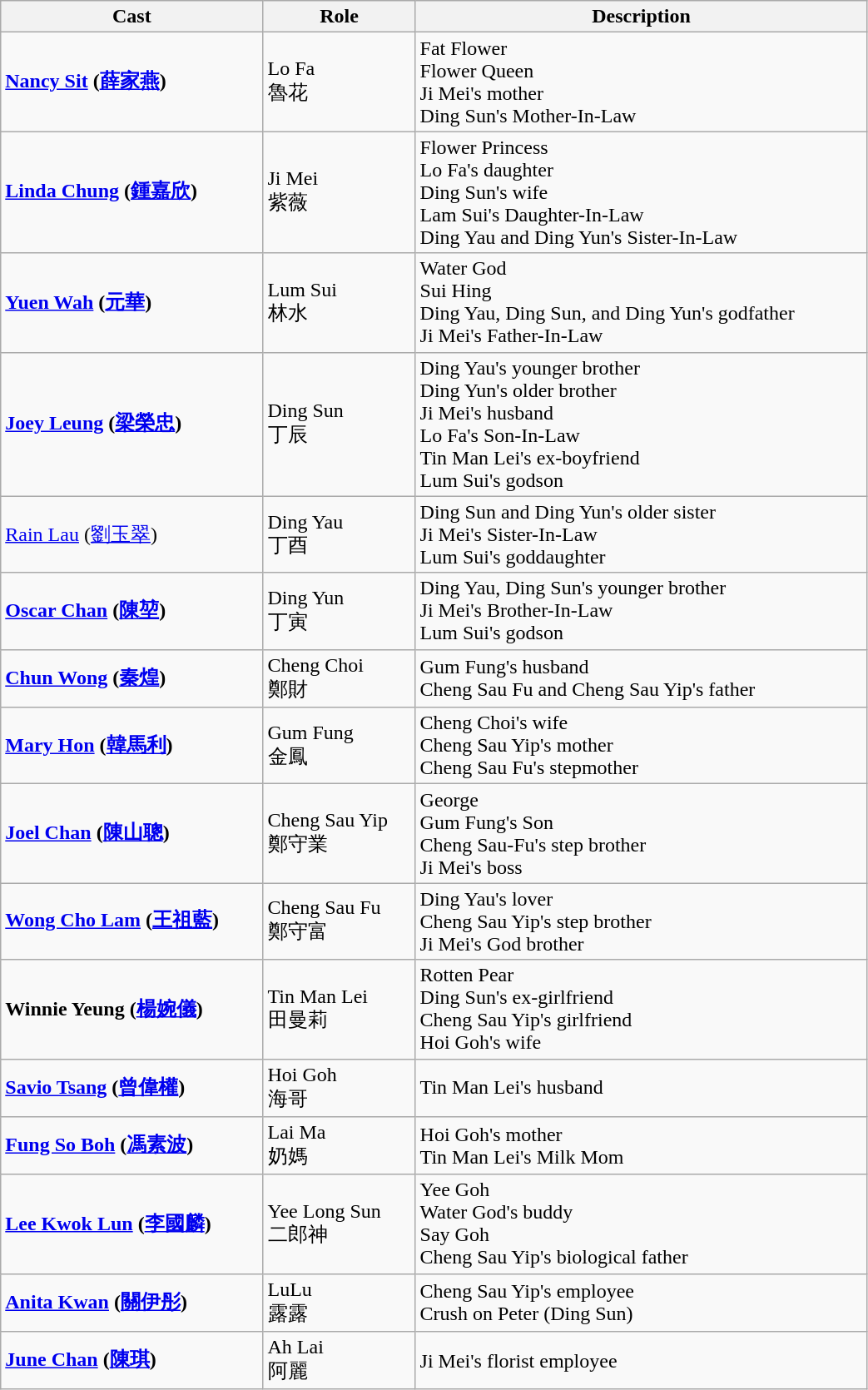<table class="wikitable" width="55%">
<tr>
<th>Cast</th>
<th>Role</th>
<th>Description</th>
</tr>
<tr>
<td><strong><a href='#'>Nancy Sit</a> (<a href='#'>薛家燕</a>)</strong></td>
<td>Lo Fa <br> 魯花</td>
<td>Fat Flower <br> Flower Queen <br> Ji Mei's mother <br> Ding Sun's Mother-In-Law <br></td>
</tr>
<tr>
<td><strong><a href='#'>Linda Chung</a> (<a href='#'>鍾嘉欣</a>)</strong></td>
<td>Ji Mei <br> 紫薇</td>
<td>Flower Princess <br> Lo Fa's daughter <br> Ding Sun's wife <br> Lam Sui's Daughter-In-Law <br> Ding Yau and Ding Yun's Sister-In-Law <br></td>
</tr>
<tr>
<td><strong><a href='#'>Yuen Wah</a> (<a href='#'>元華</a>)</strong></td>
<td>Lum Sui <br> 林水</td>
<td>Water God <br> Sui Hing <br> Ding Yau, Ding Sun, and Ding Yun's godfather <br> Ji Mei's Father-In-Law</td>
</tr>
<tr>
<td><strong><a href='#'>Joey Leung</a> (<a href='#'>梁榮忠</a>)</strong></td>
<td>Ding Sun <br> 丁辰</td>
<td>Ding Yau's younger brother <br> Ding Yun's older brother <br> Ji Mei's husband <br> Lo Fa's Son-In-Law <br> Tin Man Lei's ex-boyfriend <br> Lum Sui's godson <br></td>
</tr>
<tr>
<td><a href='#'>Rain Lau</a> (<a href='#'>劉玉翠</a>)</td>
<td>Ding Yau <br> 丁酉</td>
<td>Ding Sun and Ding Yun's older sister <br> Ji Mei's Sister-In-Law <br> Lum Sui's goddaughter <br></td>
</tr>
<tr>
<td><strong><a href='#'>Oscar Chan</a> (<a href='#'>陳堃</a>)</strong></td>
<td>Ding Yun <br> 丁寅</td>
<td>Ding Yau, Ding Sun's younger brother <br> Ji Mei's Brother-In-Law <br> Lum Sui's godson <br></td>
</tr>
<tr>
<td><strong><a href='#'>Chun Wong</a> (<a href='#'>秦煌</a>)</strong></td>
<td>Cheng Choi <br> 鄭財</td>
<td>Gum Fung's husband <br> Cheng Sau Fu and Cheng Sau Yip's father <br></td>
</tr>
<tr>
<td><strong><a href='#'>Mary Hon</a> (<a href='#'>韓馬利</a>)</strong></td>
<td>Gum Fung <br> 金鳳</td>
<td>Cheng Choi's wife <br> Cheng Sau Yip's mother <br> Cheng Sau Fu's stepmother</td>
</tr>
<tr>
<td><strong><a href='#'>Joel Chan</a> (<a href='#'>陳山聰</a>)</strong></td>
<td>Cheng Sau Yip <br> 鄭守業</td>
<td>George <br> Gum Fung's Son <br> Cheng Sau-Fu's step brother <br> Ji Mei's boss <br></td>
</tr>
<tr>
<td><strong><a href='#'>Wong Cho Lam</a> (<a href='#'>王祖藍</a>)</strong></td>
<td>Cheng Sau Fu <br> 鄭守富</td>
<td>Ding Yau's lover <br> Cheng Sau Yip's step brother <br> Ji Mei's God brother</td>
</tr>
<tr>
<td><strong>Winnie Yeung (<a href='#'>楊婉儀</a>)</strong></td>
<td>Tin Man Lei <br> 田曼莉</td>
<td>Rotten Pear <br> Ding Sun's ex-girlfriend <br> Cheng Sau Yip's girlfriend <br> Hoi Goh's wife</td>
</tr>
<tr>
<td><strong><a href='#'>Savio Tsang</a> (<a href='#'>曾偉權</a>)</strong></td>
<td>Hoi Goh <br> 海哥</td>
<td>Tin Man Lei's husband</td>
</tr>
<tr>
<td><strong><a href='#'>Fung So Boh</a> (<a href='#'>馮素波</a>)</strong></td>
<td>Lai Ma <br> 奶媽</td>
<td>Hoi Goh's mother <br> Tin Man Lei's Milk Mom</td>
</tr>
<tr>
<td><strong><a href='#'>Lee Kwok Lun</a> (<a href='#'>李國麟</a>)</strong></td>
<td>Yee Long Sun <br> 二郎神</td>
<td>Yee Goh <br> Water God's buddy <br> Say Goh <br> Cheng Sau Yip's biological father <br></td>
</tr>
<tr>
<td><strong><a href='#'>Anita Kwan</a> (<a href='#'>關伊彤</a>)</strong></td>
<td>LuLu <br> 露露</td>
<td>Cheng Sau Yip's employee <br> Crush on Peter (Ding Sun) <br></td>
</tr>
<tr>
<td><strong><a href='#'>June Chan</a> (<a href='#'>陳琪</a>)</strong></td>
<td>Ah Lai <br> 阿麗</td>
<td>Ji Mei's florist employee</td>
</tr>
</table>
